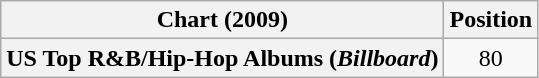<table class="wikitable plainrowheaders" style="text-align:center">
<tr>
<th scope="col">Chart (2009)</th>
<th scope="col">Position</th>
</tr>
<tr>
<th scope="row">US Top R&B/Hip-Hop Albums (<em>Billboard</em>)</th>
<td>80</td>
</tr>
</table>
